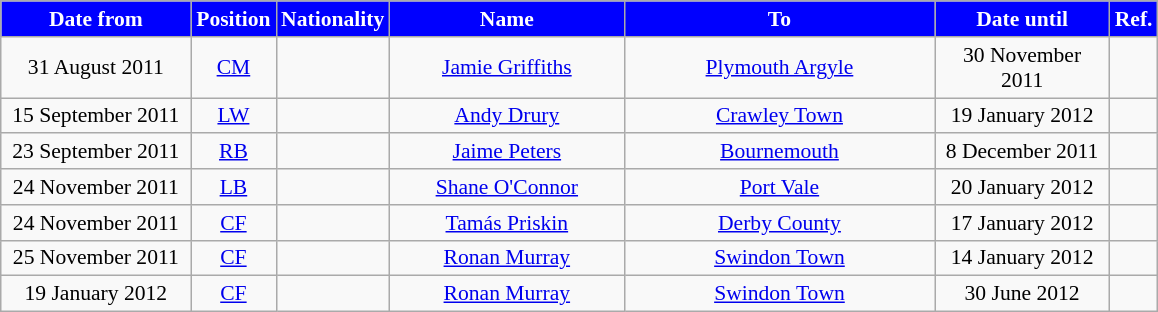<table class="wikitable"  style="text-align:center; font-size:90%; ">
<tr>
<th style="background:blue; color:white; width:120px;">Date from</th>
<th style="background:blue; color:white; width:50px;">Position</th>
<th style="background:blue; color:white; width:50px;">Nationality</th>
<th style="background:blue; color:white; width:150px;">Name</th>
<th style="background:blue; color:white; width:200px;">To</th>
<th style="background:blue; color:white; width:110px;">Date until</th>
<th style="background:blue; color:white; width:25px;">Ref.</th>
</tr>
<tr>
<td>31 August 2011</td>
<td><a href='#'>CM</a></td>
<td></td>
<td><a href='#'>Jamie Griffiths</a></td>
<td> <a href='#'>Plymouth Argyle</a></td>
<td>30  November 2011</td>
<td></td>
</tr>
<tr>
<td>15 September 2011</td>
<td><a href='#'>LW</a></td>
<td></td>
<td><a href='#'>Andy Drury</a></td>
<td> <a href='#'>Crawley Town</a></td>
<td>19 January 2012</td>
<td></td>
</tr>
<tr>
<td>23 September 2011</td>
<td><a href='#'>RB</a></td>
<td></td>
<td><a href='#'>Jaime Peters</a></td>
<td> <a href='#'>Bournemouth</a></td>
<td>8 December 2011</td>
<td></td>
</tr>
<tr>
<td>24 November 2011</td>
<td><a href='#'>LB</a></td>
<td></td>
<td><a href='#'>Shane O'Connor</a></td>
<td> <a href='#'>Port Vale</a></td>
<td>20 January 2012</td>
<td></td>
</tr>
<tr>
<td>24 November 2011</td>
<td><a href='#'>CF</a></td>
<td></td>
<td><a href='#'>Tamás Priskin</a></td>
<td> <a href='#'>Derby County</a></td>
<td>17 January 2012</td>
<td></td>
</tr>
<tr>
<td>25 November 2011</td>
<td><a href='#'>CF</a></td>
<td></td>
<td><a href='#'>Ronan Murray</a></td>
<td> <a href='#'>Swindon Town</a></td>
<td>14 January 2012</td>
<td></td>
</tr>
<tr>
<td>19 January 2012</td>
<td><a href='#'>CF</a></td>
<td></td>
<td><a href='#'>Ronan Murray</a></td>
<td> <a href='#'>Swindon Town</a></td>
<td>30 June 2012</td>
<td></td>
</tr>
</table>
